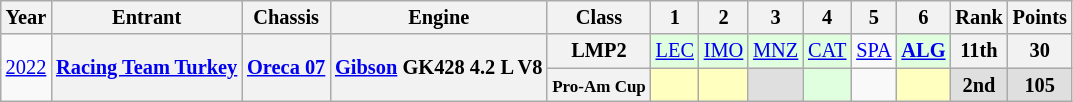<table class="wikitable" style="text-align:center; font-size:85%">
<tr>
<th>Year</th>
<th>Entrant</th>
<th>Chassis</th>
<th>Engine</th>
<th>Class</th>
<th>1</th>
<th>2</th>
<th>3</th>
<th>4</th>
<th>5</th>
<th>6</th>
<th>Rank</th>
<th>Points</th>
</tr>
<tr>
<td rowspan="2"><a href='#'>2022</a></td>
<th rowspan="2" nowrap><a href='#'>Racing Team Turkey</a></th>
<th rowspan="2" nowrap><a href='#'>Oreca 07</a></th>
<th rowspan="2" nowrap><a href='#'>Gibson</a> GK428 4.2 L V8</th>
<th>LMP2</th>
<td style="background:#DFFFDF;"><a href='#'>LEC</a><br></td>
<td style="background:#DFFFDF;"><a href='#'>IMO</a><br></td>
<td style="background:#DFFFDF;"><a href='#'>MNZ</a><br></td>
<td style="background:#DFFFDF;"><a href='#'>CAT</a><br></td>
<td><a href='#'>SPA</a></td>
<td style="background:#DFFFDF;"><strong><a href='#'>ALG</a></strong><br></td>
<th>11th</th>
<th>30</th>
</tr>
<tr>
<th><small>Pro-Am Cup</small></th>
<td style="background:#FFFFBF;"></td>
<td style="background:#FFFFBF;"></td>
<td style="background:#DFDFDF;"></td>
<td style="background:#DFFFDF;"></td>
<td></td>
<td style="background:#FFFFBF;"></td>
<th style="background:#DFDFDF;">2nd</th>
<th style="background:#DFDFDF;">105</th>
</tr>
</table>
